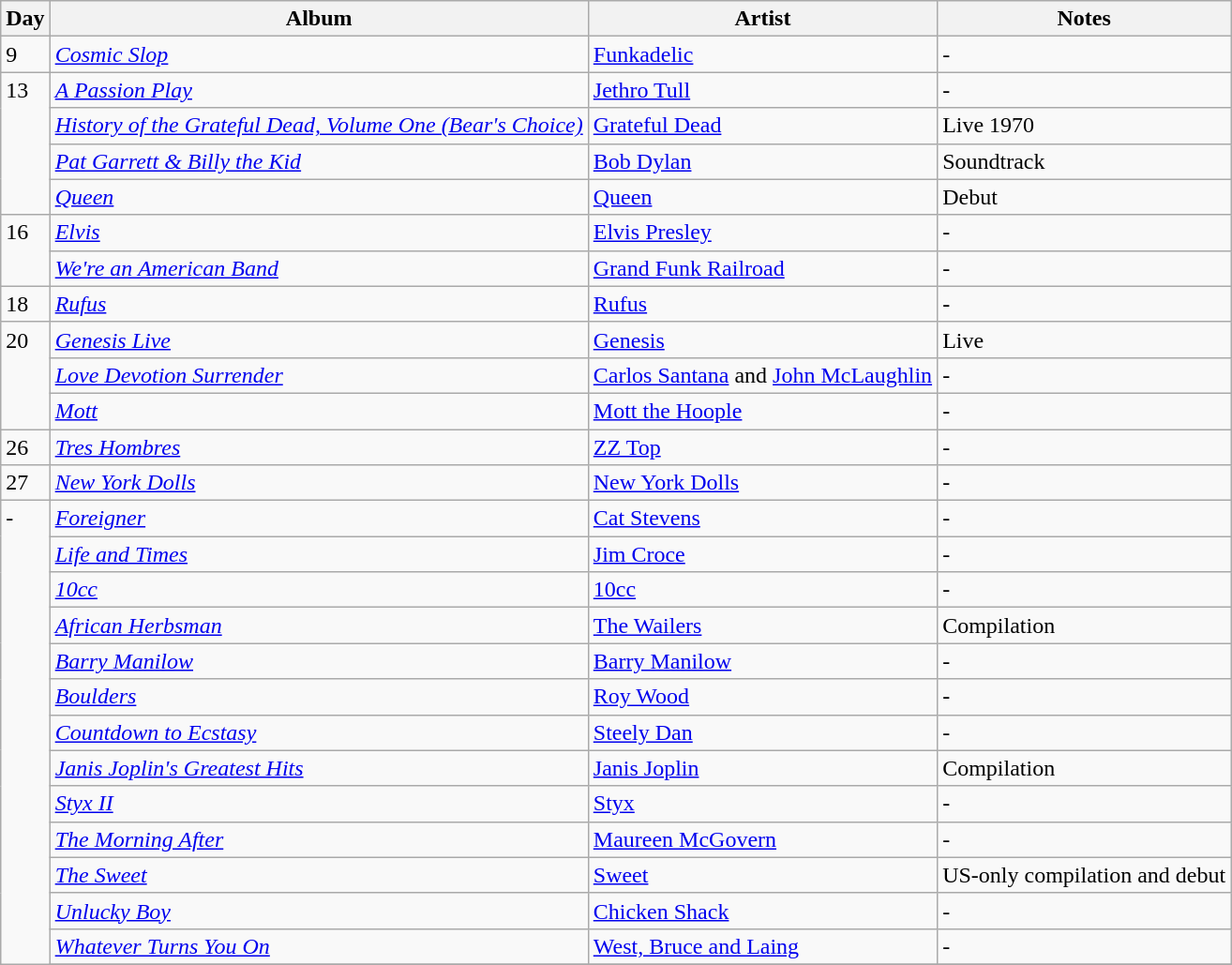<table class="wikitable">
<tr>
<th>Day</th>
<th>Album</th>
<th>Artist</th>
<th>Notes</th>
</tr>
<tr>
<td style="vertical-align:top;">9</td>
<td><em><a href='#'>Cosmic Slop</a></em></td>
<td><a href='#'>Funkadelic</a></td>
<td>-</td>
</tr>
<tr>
<td rowspan="4" style="vertical-align:top;">13</td>
<td><em><a href='#'>A Passion Play</a></em></td>
<td><a href='#'>Jethro Tull</a></td>
<td>-</td>
</tr>
<tr>
<td><em><a href='#'>History of the Grateful Dead, Volume One (Bear's Choice)</a></em></td>
<td><a href='#'>Grateful Dead</a></td>
<td>Live 1970</td>
</tr>
<tr>
<td><em><a href='#'>Pat Garrett & Billy the Kid</a></em></td>
<td><a href='#'>Bob Dylan</a></td>
<td>Soundtrack</td>
</tr>
<tr>
<td><em><a href='#'>Queen</a></em></td>
<td><a href='#'>Queen</a></td>
<td>Debut</td>
</tr>
<tr>
<td rowspan="2" style="vertical-align:top;">16</td>
<td><em><a href='#'>Elvis</a></em></td>
<td><a href='#'>Elvis Presley</a></td>
<td>-</td>
</tr>
<tr>
<td><em><a href='#'>We're an American Band</a></em></td>
<td><a href='#'>Grand Funk Railroad</a></td>
<td>-</td>
</tr>
<tr>
<td style="vertical-align:top;">18</td>
<td><em><a href='#'>Rufus</a></em></td>
<td><a href='#'>Rufus</a></td>
<td>-</td>
</tr>
<tr>
<td rowspan="3" style="vertical-align:top;">20</td>
<td><em><a href='#'>Genesis Live</a></em></td>
<td><a href='#'>Genesis</a></td>
<td>Live</td>
</tr>
<tr>
<td><em><a href='#'>Love Devotion Surrender</a></em></td>
<td><a href='#'>Carlos Santana</a> and <a href='#'>John McLaughlin</a></td>
<td>-</td>
</tr>
<tr>
<td><em><a href='#'>Mott</a></em></td>
<td><a href='#'>Mott the Hoople</a></td>
<td>-</td>
</tr>
<tr>
<td style="vertical-align:top;">26</td>
<td><em><a href='#'>Tres Hombres</a></em></td>
<td><a href='#'>ZZ Top</a></td>
<td>-</td>
</tr>
<tr>
<td style="vertical-align:top;">27</td>
<td><em><a href='#'>New York Dolls</a></em></td>
<td><a href='#'>New York Dolls</a></td>
<td>-</td>
</tr>
<tr>
<td rowspan="15" style="vertical-align:top;">-</td>
<td><em><a href='#'>Foreigner</a></em></td>
<td><a href='#'>Cat Stevens</a></td>
<td>-</td>
</tr>
<tr>
<td><em><a href='#'>Life and Times</a></em></td>
<td><a href='#'>Jim Croce</a></td>
<td>-</td>
</tr>
<tr>
<td><em><a href='#'>10cc</a></em></td>
<td><a href='#'>10cc</a></td>
<td>-</td>
</tr>
<tr>
<td><em><a href='#'>African Herbsman</a></em></td>
<td><a href='#'>The Wailers</a></td>
<td>Compilation</td>
</tr>
<tr>
<td><em><a href='#'>Barry Manilow</a></em></td>
<td><a href='#'>Barry Manilow</a></td>
<td>-</td>
</tr>
<tr>
<td><em><a href='#'>Boulders</a></em></td>
<td><a href='#'>Roy Wood</a></td>
<td>-</td>
</tr>
<tr>
<td><em><a href='#'>Countdown to Ecstasy</a></em></td>
<td><a href='#'>Steely Dan</a></td>
<td>-</td>
</tr>
<tr>
<td><em><a href='#'>Janis Joplin's Greatest Hits</a></em></td>
<td><a href='#'>Janis Joplin</a></td>
<td>Compilation</td>
</tr>
<tr>
<td><em><a href='#'>Styx II</a></em></td>
<td><a href='#'>Styx</a></td>
<td>-</td>
</tr>
<tr>
<td><em><a href='#'>The Morning After</a></em></td>
<td><a href='#'>Maureen McGovern</a></td>
<td>-</td>
</tr>
<tr>
<td><em><a href='#'>The Sweet</a></em></td>
<td><a href='#'>Sweet</a></td>
<td>US-only compilation and debut</td>
</tr>
<tr>
<td><em><a href='#'>Unlucky Boy</a></em></td>
<td><a href='#'>Chicken Shack</a></td>
<td>-</td>
</tr>
<tr>
<td><em><a href='#'>Whatever Turns You On</a></em></td>
<td><a href='#'>West, Bruce and Laing</a></td>
<td>-</td>
</tr>
<tr>
</tr>
</table>
